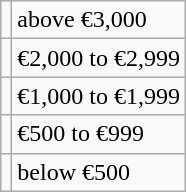<table class="wikitable">
<tr>
<td></td>
<td>above €3,000</td>
</tr>
<tr>
<td></td>
<td>€2,000 to €2,999</td>
</tr>
<tr>
<td></td>
<td>€1,000 to €1,999</td>
</tr>
<tr>
<td></td>
<td>€500 to €999</td>
</tr>
<tr>
<td></td>
<td>below €500</td>
</tr>
</table>
